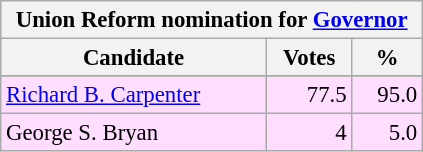<table class="wikitable" style="background: #f9f9f9; font-size: 95%;">
<tr style="background-color:#E9E9E9">
<th colspan="3">Union Reform nomination for <a href='#'>Governor</a></th>
</tr>
<tr style="background-color:#E9E9E9">
<th colspan="1" style="width: 170px">Candidate</th>
<th style="width: 50px">Votes</th>
<th style="width: 40px">%</th>
</tr>
<tr>
</tr>
<tr bgcolor="#FFDDFF" |>
<td><a href='#'>Richard B. Carpenter</a></td>
<td align="right">77.5</td>
<td align="right">95.0</td>
</tr>
<tr bgcolor="#FFDDFF" |>
<td>George S. Bryan</td>
<td align="right">4</td>
<td align="right">5.0</td>
</tr>
</table>
